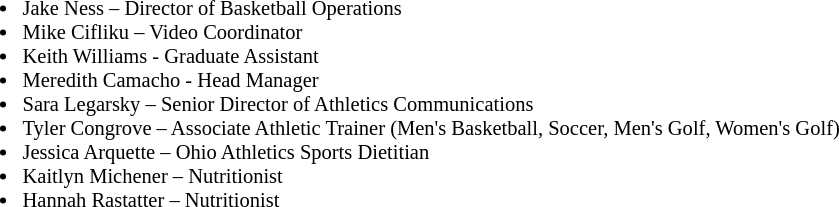<table class="toccolours" style="border-collapse:collapse; font-size:90%;">
<tr>
</tr>
<tr>
<td style="text-align: left; font-size: 95%;" valign="top"><br><ul><li>Jake Ness – Director of Basketball Operations</li><li>Mike Cifliku – Video Coordinator</li><li>Keith Williams - Graduate Assistant</li><li>Meredith Camacho - Head Manager</li><li>Sara Legarsky – Senior Director of Athletics Communications</li><li>Tyler Congrove – Associate Athletic Trainer (Men's Basketball, Soccer, Men's Golf, Women's Golf)</li><li>Jessica Arquette – Ohio Athletics Sports Dietitian</li><li>Kaitlyn Michener – Nutritionist</li><li>Hannah Rastatter – Nutritionist</li></ul></td>
</tr>
</table>
